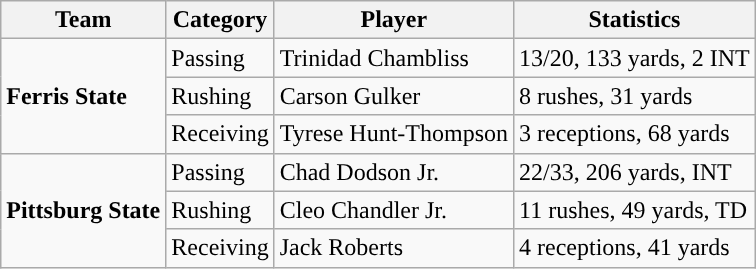<table class="wikitable" style="float: left;">
<tr>
<th>Team</th>
<th>Category</th>
<th>Player</th>
<th>Statistics</th>
</tr>
<tr>
<td rowspan=3><strong>Ferris State</strong></td>
<td>Passing</td>
<td>Trinidad Chambliss</td>
<td>13/20, 133 yards, 2 INT</td>
</tr>
<tr>
<td>Rushing</td>
<td>Carson Gulker</td>
<td>8 rushes, 31 yards</td>
</tr>
<tr>
<td>Receiving</td>
<td>Tyrese Hunt-Thompson</td>
<td>3 receptions, 68 yards</td>
</tr>
<tr>
<td rowspan=3><strong>Pittsburg State</strong></td>
<td>Passing</td>
<td>Chad Dodson Jr.</td>
<td>22/33, 206 yards, INT</td>
</tr>
<tr>
<td>Rushing</td>
<td>Cleo Chandler Jr.</td>
<td>11 rushes, 49 yards, TD</td>
</tr>
<tr>
<td>Receiving</td>
<td>Jack Roberts</td>
<td>4 receptions, 41 yards</td>
</tr>
</table>
